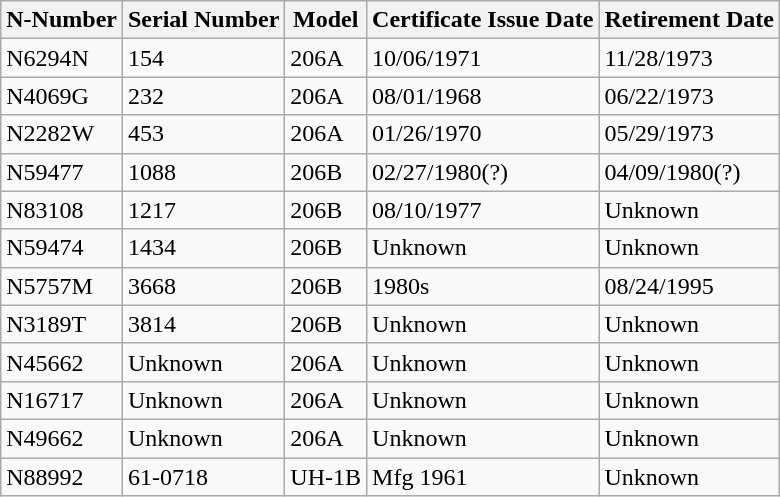<table class="wikitable">
<tr>
<th>N-Number</th>
<th>Serial Number</th>
<th>Model</th>
<th>Certificate Issue Date</th>
<th>Retirement Date</th>
</tr>
<tr>
<td>N6294N</td>
<td>154</td>
<td>206A</td>
<td>10/06/1971</td>
<td>11/28/1973</td>
</tr>
<tr>
<td>N4069G</td>
<td>232</td>
<td>206A</td>
<td>08/01/1968</td>
<td>06/22/1973</td>
</tr>
<tr>
<td>N2282W</td>
<td>453</td>
<td>206A</td>
<td>01/26/1970</td>
<td>05/29/1973</td>
</tr>
<tr>
<td>N59477</td>
<td>1088</td>
<td>206B</td>
<td>02/27/1980(?)</td>
<td>04/09/1980(?)</td>
</tr>
<tr>
<td>N83108</td>
<td>1217</td>
<td>206B</td>
<td>08/10/1977</td>
<td>Unknown</td>
</tr>
<tr>
<td>N59474</td>
<td>1434</td>
<td>206B</td>
<td>Unknown</td>
<td>Unknown</td>
</tr>
<tr>
<td>N5757M</td>
<td>3668</td>
<td>206B</td>
<td>1980s</td>
<td>08/24/1995</td>
</tr>
<tr>
<td>N3189T</td>
<td>3814</td>
<td>206B</td>
<td>Unknown</td>
<td>Unknown</td>
</tr>
<tr>
<td>N45662</td>
<td>Unknown</td>
<td>206A</td>
<td>Unknown</td>
<td>Unknown</td>
</tr>
<tr>
<td>N16717</td>
<td>Unknown</td>
<td>206A</td>
<td>Unknown</td>
<td>Unknown</td>
</tr>
<tr>
<td>N49662</td>
<td>Unknown</td>
<td>206A</td>
<td>Unknown</td>
<td>Unknown</td>
</tr>
<tr>
<td>N88992</td>
<td>61-0718</td>
<td>UH-1B</td>
<td>Mfg 1961</td>
<td>Unknown</td>
</tr>
</table>
